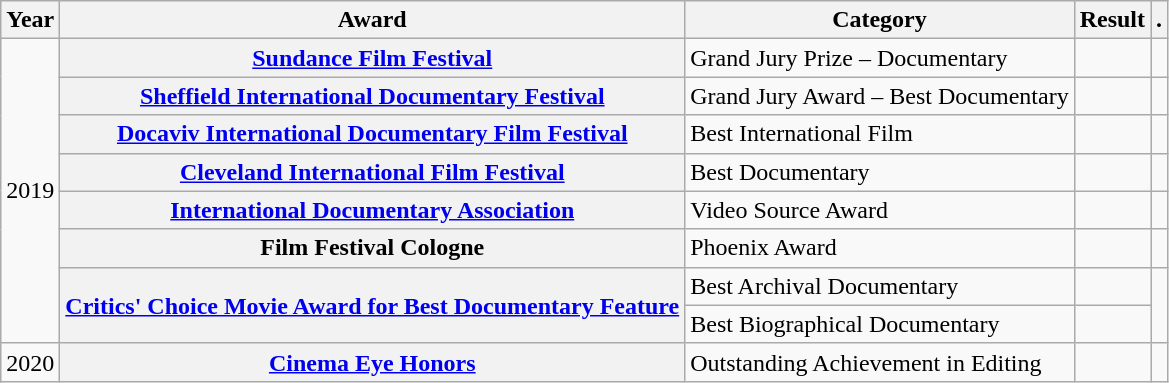<table class="wikitable plainrowheaders">
<tr>
<th>Year</th>
<th>Award</th>
<th>Category</th>
<th>Result</th>
<th>.</th>
</tr>
<tr>
<td rowspan="8">2019</td>
<th scope="row"><a href='#'>Sundance Film Festival</a></th>
<td>Grand Jury Prize – Documentary</td>
<td></td>
<td></td>
</tr>
<tr>
<th scope="row"><a href='#'>Sheffield International Documentary Festival</a></th>
<td>Grand Jury Award – Best Documentary</td>
<td></td>
<td></td>
</tr>
<tr>
<th scope="row"><a href='#'>Docaviv International Documentary Film Festival</a></th>
<td>Best International Film</td>
<td></td>
<td></td>
</tr>
<tr>
<th scope="row"><a href='#'>Cleveland International Film Festival</a></th>
<td>Best Documentary</td>
<td></td>
<td></td>
</tr>
<tr>
<th scope="row"><a href='#'>International Documentary Association</a></th>
<td>Video Source Award</td>
<td></td>
<td></td>
</tr>
<tr>
<th scope="row">Film Festival Cologne</th>
<td>Phoenix Award</td>
<td></td>
<td></td>
</tr>
<tr>
<th rowspan="2" scope="row"><a href='#'>Critics' Choice Movie Award for Best Documentary Feature</a></th>
<td>Best Archival Documentary</td>
<td></td>
<td rowspan="2"></td>
</tr>
<tr>
<td>Best Biographical Documentary</td>
<td></td>
</tr>
<tr>
<td>2020</td>
<th scope="row"><a href='#'>Cinema Eye Honors</a></th>
<td>Outstanding Achievement in Editing</td>
<td></td>
<td></td>
</tr>
</table>
